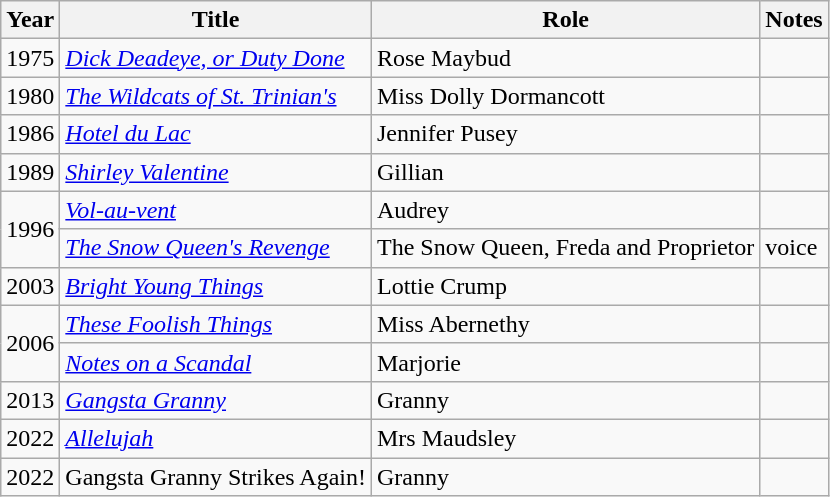<table class="wikitable sortable">
<tr>
<th>Year</th>
<th>Title</th>
<th>Role</th>
<th class = "unsortable">Notes</th>
</tr>
<tr>
<td>1975</td>
<td><em><a href='#'>Dick Deadeye, or Duty Done</a></em></td>
<td>Rose Maybud</td>
<td></td>
</tr>
<tr>
<td>1980</td>
<td><em><a href='#'>The Wildcats of St. Trinian's</a></em></td>
<td>Miss Dolly Dormancott</td>
<td></td>
</tr>
<tr>
<td>1986</td>
<td><em><a href='#'>Hotel du Lac</a></em></td>
<td>Jennifer Pusey</td>
<td></td>
</tr>
<tr>
<td>1989</td>
<td><em><a href='#'>Shirley Valentine</a></em></td>
<td>Gillian</td>
<td></td>
</tr>
<tr>
<td rowspan=2>1996</td>
<td><em><a href='#'>Vol-au-vent</a></em></td>
<td>Audrey</td>
<td></td>
</tr>
<tr>
<td><em><a href='#'>The Snow Queen's Revenge</a></em></td>
<td>The Snow Queen, Freda and Proprietor</td>
<td>voice</td>
</tr>
<tr>
<td>2003</td>
<td><em><a href='#'>Bright Young Things</a></em></td>
<td>Lottie Crump</td>
<td></td>
</tr>
<tr>
<td rowspan=2>2006</td>
<td><em><a href='#'>These Foolish Things</a></em></td>
<td>Miss Abernethy</td>
<td></td>
</tr>
<tr>
<td><em><a href='#'>Notes on a Scandal</a></em></td>
<td>Marjorie</td>
<td></td>
</tr>
<tr>
<td>2013</td>
<td><em><a href='#'>Gangsta Granny</a></em></td>
<td>Granny</td>
<td></td>
</tr>
<tr>
<td rowspan=1>2022</td>
<td><em><a href='#'>Allelujah</a></em></td>
<td>Mrs Maudsley</td>
<td></td>
</tr>
<tr>
<td>2022</td>
<td>Gangsta Granny Strikes Again!</td>
<td>Granny</td>
<td></td>
</tr>
</table>
